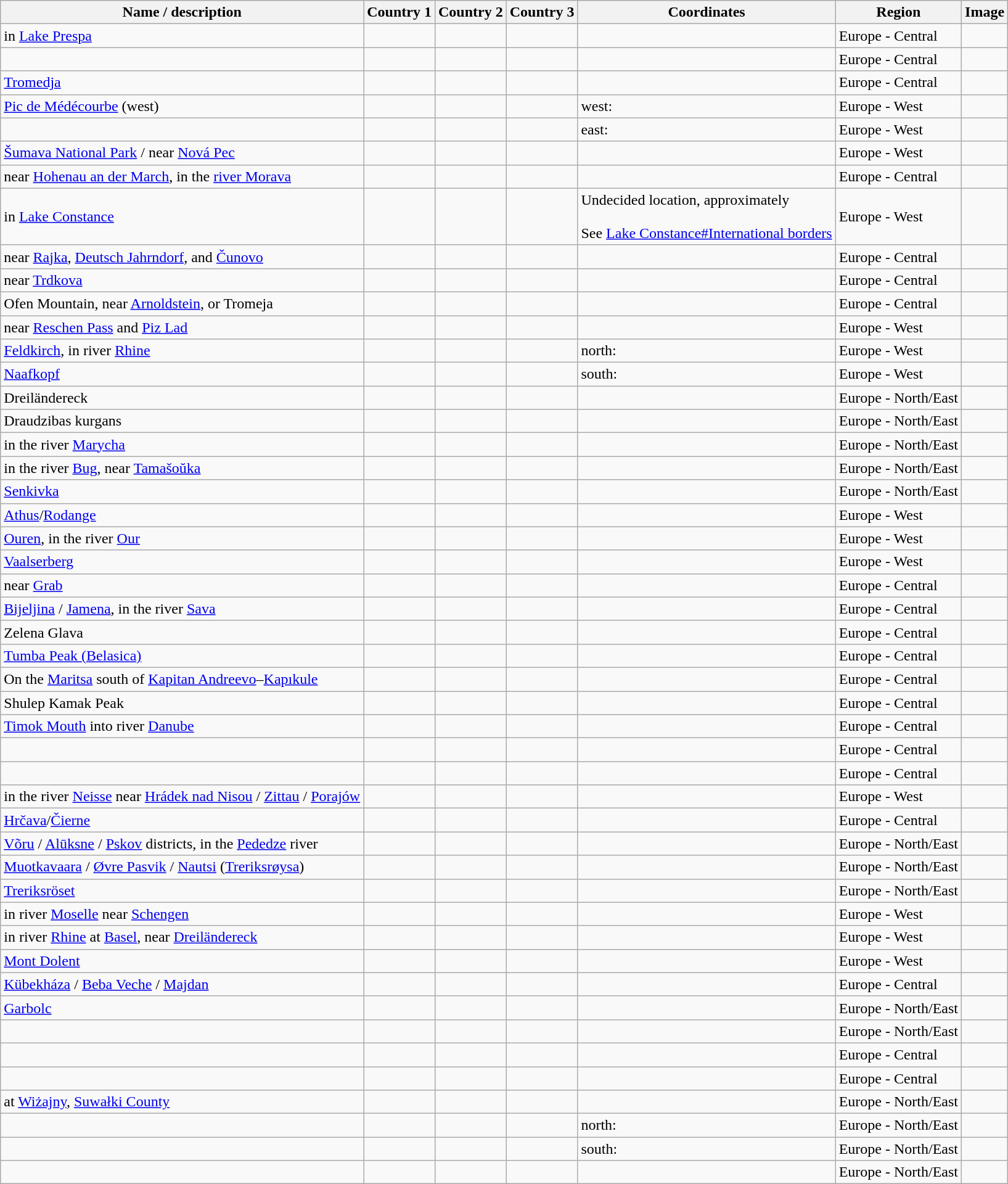<table class="sortable wikitable vatop" style=" margin-right:2em;">
<tr>
<th>Name / description</th>
<th>Country 1</th>
<th>Country 2</th>
<th>Country 3</th>
<th>Coordinates</th>
<th>Region</th>
<th>Image</th>
</tr>
<tr>
<td>in <a href='#'>Lake Prespa</a></td>
<td></td>
<td></td>
<td></td>
<td></td>
<td>Europe - Central</td>
<td></td>
</tr>
<tr>
<td></td>
<td></td>
<td></td>
<td></td>
<td></td>
<td>Europe - Central</td>
<td></td>
</tr>
<tr>
<td><a href='#'>Tromedja</a></td>
<td></td>
<td></td>
<td></td>
<td></td>
<td>Europe - Central</td>
<td></td>
</tr>
<tr>
<td><a href='#'>Pic de Médécourbe</a> (west)</td>
<td></td>
<td></td>
<td></td>
<td>west: </td>
<td>Europe - West</td>
<td></td>
</tr>
<tr>
<td></td>
<td></td>
<td></td>
<td></td>
<td>east: </td>
<td>Europe - West</td>
<td></td>
</tr>
<tr>
<td><a href='#'>Šumava National Park</a> / near <a href='#'>Nová Pec</a></td>
<td></td>
<td></td>
<td></td>
<td></td>
<td>Europe - West</td>
<td></td>
</tr>
<tr>
<td>near <a href='#'>Hohenau an der March</a>, in the <a href='#'>river Morava</a></td>
<td></td>
<td></td>
<td></td>
<td></td>
<td>Europe - Central</td>
<td></td>
</tr>
<tr>
<td>in <a href='#'>Lake Constance</a></td>
<td></td>
<td></td>
<td></td>
<td>Undecided location, approximately <br><br>See <a href='#'>Lake Constance#International borders</a></td>
<td>Europe - West</td>
<td></td>
</tr>
<tr>
<td>near <a href='#'>Rajka</a>, <a href='#'>Deutsch Jahrndorf</a>, and <a href='#'>Čunovo</a></td>
<td></td>
<td></td>
<td></td>
<td></td>
<td>Europe - Central</td>
<td></td>
</tr>
<tr>
<td>near <a href='#'>Trdkova</a></td>
<td></td>
<td></td>
<td></td>
<td></td>
<td>Europe - Central</td>
<td></td>
</tr>
<tr>
<td>Ofen Mountain, near <a href='#'>Arnoldstein</a>, or Tromeja</td>
<td></td>
<td></td>
<td></td>
<td></td>
<td>Europe - Central</td>
<td></td>
</tr>
<tr>
<td>near <a href='#'>Reschen Pass</a> and <a href='#'>Piz Lad</a></td>
<td></td>
<td></td>
<td></td>
<td></td>
<td>Europe - West</td>
<td><br></td>
</tr>
<tr>
<td><a href='#'>Feldkirch</a>, in river <a href='#'>Rhine</a></td>
<td></td>
<td></td>
<td></td>
<td>north: </td>
<td>Europe - West</td>
<td></td>
</tr>
<tr>
<td><a href='#'>Naafkopf</a></td>
<td></td>
<td></td>
<td></td>
<td>south: </td>
<td>Europe - West</td>
<td></td>
</tr>
<tr>
<td>Dreiländereck</td>
<td></td>
<td></td>
<td></td>
<td></td>
<td>Europe - North/East</td>
<td></td>
</tr>
<tr>
<td>Draudzibas kurgans</td>
<td></td>
<td></td>
<td></td>
<td></td>
<td>Europe - North/East</td>
<td></td>
</tr>
<tr>
<td>in the river <a href='#'>Marycha</a></td>
<td></td>
<td></td>
<td></td>
<td></td>
<td>Europe - North/East</td>
<td></td>
</tr>
<tr>
<td>in the river <a href='#'>Bug</a>, near <a href='#'>Tamašoŭka</a></td>
<td></td>
<td></td>
<td></td>
<td></td>
<td>Europe - North/East</td>
<td></td>
</tr>
<tr>
<td><a href='#'>Senkivka</a></td>
<td></td>
<td></td>
<td></td>
<td></td>
<td>Europe - North/East</td>
<td></td>
</tr>
<tr>
<td><a href='#'>Athus</a>/<a href='#'>Rodange</a></td>
<td></td>
<td></td>
<td></td>
<td></td>
<td>Europe - West</td>
<td></td>
</tr>
<tr>
<td><a href='#'>Ouren</a>, in the river <a href='#'>Our</a></td>
<td></td>
<td></td>
<td></td>
<td></td>
<td>Europe - West</td>
<td></td>
</tr>
<tr>
<td><a href='#'>Vaalserberg</a></td>
<td></td>
<td></td>
<td></td>
<td></td>
<td>Europe - West</td>
<td></td>
</tr>
<tr>
<td>near <a href='#'>Grab</a></td>
<td></td>
<td></td>
<td></td>
<td></td>
<td>Europe - Central</td>
<td></td>
</tr>
<tr>
<td><a href='#'>Bijeljina</a> / <a href='#'>Jamena</a>, in the river <a href='#'>Sava</a></td>
<td></td>
<td></td>
<td></td>
<td></td>
<td>Europe - Central</td>
<td></td>
</tr>
<tr>
<td>Zelena Glava</td>
<td></td>
<td></td>
<td></td>
<td></td>
<td>Europe - Central</td>
<td></td>
</tr>
<tr>
<td><a href='#'>Tumba Peak (Belasica)</a></td>
<td></td>
<td></td>
<td></td>
<td></td>
<td>Europe - Central</td>
<td></td>
</tr>
<tr>
<td>On the <a href='#'>Maritsa</a> south of <a href='#'>Kapitan Andreevo</a>–<a href='#'>Kapıkule</a></td>
<td></td>
<td></td>
<td></td>
<td></td>
<td>Europe - Central</td>
<td></td>
</tr>
<tr>
<td>Shulep Kamak Peak</td>
<td></td>
<td></td>
<td></td>
<td></td>
<td>Europe - Central</td>
<td></td>
</tr>
<tr>
<td><a href='#'>Timok Mouth</a> into river <a href='#'>Danube</a></td>
<td></td>
<td></td>
<td></td>
<td></td>
<td>Europe - Central</td>
<td></td>
</tr>
<tr>
<td></td>
<td></td>
<td></td>
<td></td>
<td></td>
<td>Europe - Central</td>
<td></td>
</tr>
<tr>
<td></td>
<td></td>
<td></td>
<td></td>
<td></td>
<td>Europe - Central</td>
<td></td>
</tr>
<tr>
<td>in the river <a href='#'>Neisse</a> near <a href='#'>Hrádek nad Nisou</a> / <a href='#'>Zittau</a> / <a href='#'>Porajów</a></td>
<td></td>
<td></td>
<td></td>
<td></td>
<td>Europe - West</td>
<td></td>
</tr>
<tr>
<td><a href='#'>Hrčava</a>/<a href='#'>Čierne</a></td>
<td></td>
<td></td>
<td></td>
<td></td>
<td>Europe - Central</td>
<td></td>
</tr>
<tr>
<td><a href='#'>Võru</a> / <a href='#'>Alūksne</a> / <a href='#'>Pskov</a> districts, in the <a href='#'>Pededze</a> river</td>
<td></td>
<td></td>
<td></td>
<td></td>
<td>Europe - North/East</td>
<td></td>
</tr>
<tr>
<td><a href='#'>Muotkavaara</a> / <a href='#'>Øvre Pasvik</a> / <a href='#'>Nautsi</a> (<a href='#'>Treriksrøysa</a>)</td>
<td></td>
<td></td>
<td></td>
<td></td>
<td>Europe - North/East</td>
<td></td>
</tr>
<tr>
<td><a href='#'>Treriksröset</a></td>
<td></td>
<td></td>
<td></td>
<td></td>
<td>Europe - North/East</td>
<td></td>
</tr>
<tr>
<td>in river <a href='#'>Moselle</a> near <a href='#'>Schengen</a></td>
<td></td>
<td></td>
<td></td>
<td></td>
<td>Europe - West</td>
<td></td>
</tr>
<tr>
<td>in river <a href='#'>Rhine</a> at <a href='#'>Basel</a>, near <a href='#'>Dreiländereck</a></td>
<td></td>
<td></td>
<td></td>
<td></td>
<td>Europe - West</td>
<td></td>
</tr>
<tr>
<td><a href='#'>Mont Dolent</a></td>
<td></td>
<td></td>
<td></td>
<td></td>
<td>Europe - West</td>
<td></td>
</tr>
<tr>
<td><a href='#'>Kübekháza</a> / <a href='#'>Beba Veche</a> / <a href='#'>Majdan</a></td>
<td></td>
<td></td>
<td></td>
<td></td>
<td>Europe - Central</td>
<td></td>
</tr>
<tr>
<td><a href='#'>Garbolc</a></td>
<td></td>
<td></td>
<td></td>
<td></td>
<td>Europe - North/East</td>
<td></td>
</tr>
<tr>
<td></td>
<td></td>
<td></td>
<td></td>
<td></td>
<td>Europe - North/East</td>
<td></td>
</tr>
<tr>
<td></td>
<td></td>
<td></td>
<td></td>
<td></td>
<td>Europe - Central</td>
<td></td>
</tr>
<tr>
<td></td>
<td></td>
<td></td>
<td></td>
<td></td>
<td>Europe - Central</td>
<td></td>
</tr>
<tr>
<td>at <a href='#'>Wiżajny</a>, <a href='#'>Suwałki County</a></td>
<td></td>
<td></td>
<td></td>
<td></td>
<td>Europe - North/East</td>
<td></td>
</tr>
<tr>
<td></td>
<td></td>
<td></td>
<td></td>
<td>north: </td>
<td>Europe - North/East</td>
<td></td>
</tr>
<tr>
<td></td>
<td></td>
<td></td>
<td></td>
<td>south: </td>
<td>Europe - North/East</td>
<td></td>
</tr>
<tr>
<td></td>
<td></td>
<td></td>
<td></td>
<td></td>
<td>Europe - North/East</td>
<td></td>
</tr>
</table>
